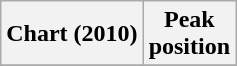<table class="wikitable plainrowheaders" style="text-align:center">
<tr>
<th scope="col">Chart (2010)</th>
<th scope="col">Peak<br>position</th>
</tr>
<tr>
</tr>
</table>
